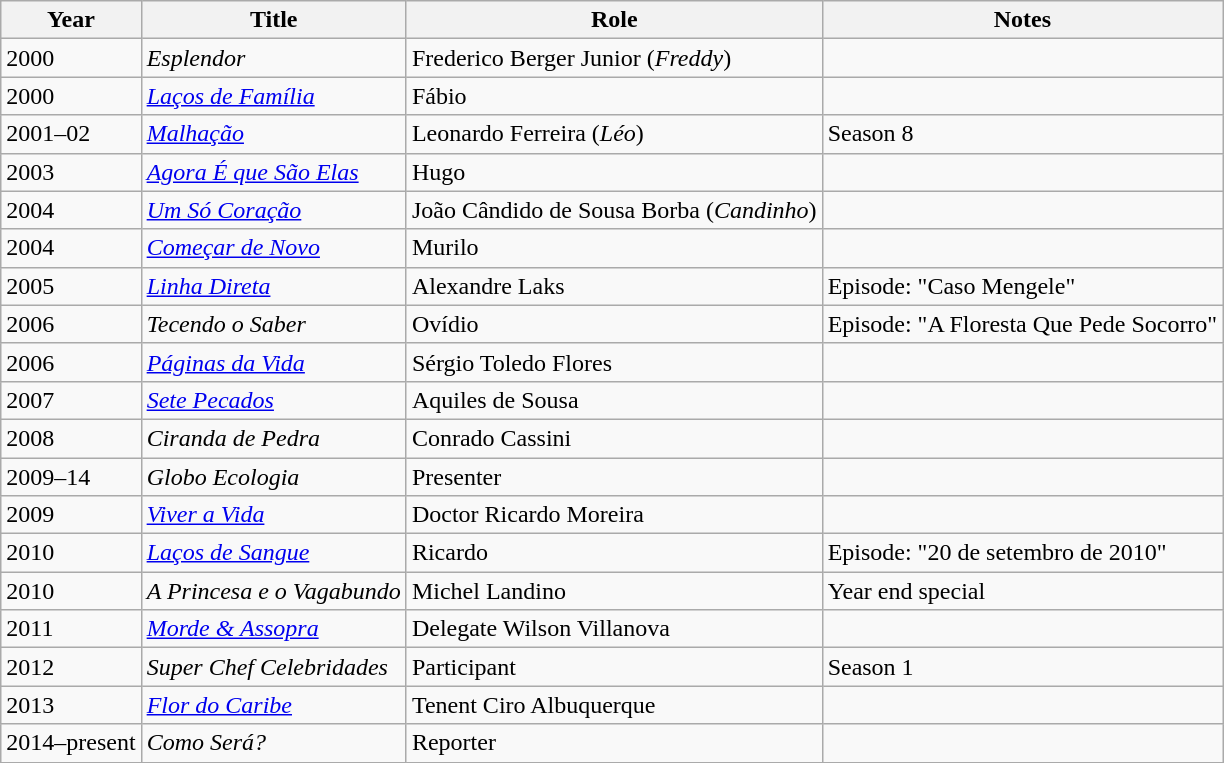<table class="wikitable sortable">
<tr>
<th>Year</th>
<th>Title</th>
<th>Role</th>
<th>Notes</th>
</tr>
<tr>
<td>2000</td>
<td><em>Esplendor</em></td>
<td>Frederico Berger Junior (<em>Freddy</em>)</td>
<td></td>
</tr>
<tr>
<td>2000</td>
<td><em><a href='#'>Laços de Família</a></em></td>
<td>Fábio</td>
<td></td>
</tr>
<tr>
<td>2001–02</td>
<td><em><a href='#'>Malhação</a></em></td>
<td>Leonardo Ferreira (<em>Léo</em>)</td>
<td>Season 8</td>
</tr>
<tr>
<td>2003</td>
<td><em><a href='#'>Agora É que São Elas</a></em></td>
<td>Hugo</td>
<td></td>
</tr>
<tr>
<td>2004</td>
<td><em><a href='#'>Um Só Coração</a></em></td>
<td>João Cândido de Sousa Borba (<em>Candinho</em>)</td>
<td></td>
</tr>
<tr>
<td>2004</td>
<td><em><a href='#'>Começar de Novo</a></em></td>
<td>Murilo</td>
<td></td>
</tr>
<tr>
<td>2005</td>
<td><em><a href='#'>Linha Direta</a></em></td>
<td>Alexandre Laks</td>
<td>Episode: "Caso Mengele"</td>
</tr>
<tr>
<td>2006</td>
<td><em>Tecendo o Saber</em></td>
<td>Ovídio</td>
<td>Episode: "A Floresta Que Pede Socorro"</td>
</tr>
<tr>
<td>2006</td>
<td><em><a href='#'>Páginas da Vida</a></em></td>
<td>Sérgio Toledo Flores</td>
<td></td>
</tr>
<tr>
<td>2007</td>
<td><em><a href='#'>Sete Pecados</a></em></td>
<td>Aquiles de Sousa</td>
<td></td>
</tr>
<tr>
<td>2008</td>
<td><em>Ciranda de Pedra</em></td>
<td>Conrado Cassini</td>
<td></td>
</tr>
<tr>
<td>2009–14</td>
<td><em>Globo Ecologia</em></td>
<td>Presenter</td>
<td></td>
</tr>
<tr>
<td>2009</td>
<td><em><a href='#'>Viver a Vida</a></em></td>
<td>Doctor Ricardo Moreira </td>
<td></td>
</tr>
<tr>
<td>2010</td>
<td><em><a href='#'>Laços de Sangue</a></em></td>
<td>Ricardo</td>
<td>Episode: "20 de setembro de 2010"</td>
</tr>
<tr>
<td>2010</td>
<td><em>A Princesa e o Vagabundo</em></td>
<td>Michel Landino</td>
<td>Year end special</td>
</tr>
<tr>
<td>2011</td>
<td><em><a href='#'>Morde & Assopra</a></em></td>
<td>Delegate Wilson Villanova</td>
<td></td>
</tr>
<tr>
<td>2012</td>
<td><em>Super Chef Celebridades</em></td>
<td>Participant</td>
<td>Season 1</td>
</tr>
<tr>
<td>2013</td>
<td><em><a href='#'>Flor do Caribe</a></em></td>
<td>Tenent Ciro Albuquerque</td>
<td></td>
</tr>
<tr>
<td>2014–present</td>
<td><em>Como Será?</em></td>
<td>Reporter</td>
<td></td>
</tr>
<tr>
</tr>
</table>
